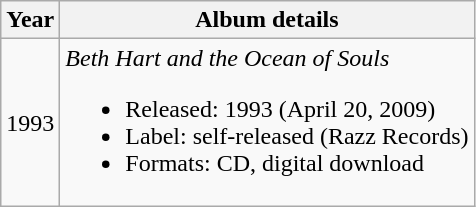<table class=wikitable style=text-align:center;>
<tr>
<th>Year</th>
<th>Album details</th>
</tr>
<tr>
<td>1993</td>
<td align=left><em>Beth Hart and the Ocean of Souls</em><br><ul><li>Released: 1993 (April 20, 2009)</li><li>Label: self-released (Razz Records)</li><li>Formats: CD, digital download</li></ul></td>
</tr>
</table>
